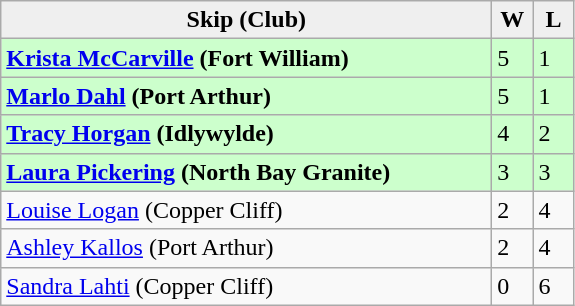<table class="wikitable">
<tr>
<th style="background:#efefef; width:320px;">Skip (Club)</th>
<th style="background:#efefef; width:20px;">W</th>
<th style="background:#efefef; width:20px;">L</th>
</tr>
<tr style="background:#cfc;">
<td><strong><a href='#'>Krista McCarville</a> (Fort William)</strong></td>
<td>5</td>
<td>1</td>
</tr>
<tr style="background:#cfc;">
<td><strong><a href='#'>Marlo Dahl</a> (Port Arthur)</strong></td>
<td>5</td>
<td>1</td>
</tr>
<tr style="background:#cfc;">
<td><strong><a href='#'>Tracy Horgan</a> (Idlywylde)</strong></td>
<td>4</td>
<td>2</td>
</tr>
<tr style="background:#cfc;">
<td><strong><a href='#'>Laura Pickering</a> (North Bay Granite)</strong></td>
<td>3</td>
<td>3</td>
</tr>
<tr>
<td><a href='#'>Louise Logan</a> (Copper Cliff)</td>
<td>2</td>
<td>4</td>
</tr>
<tr>
<td><a href='#'>Ashley Kallos</a> (Port Arthur)</td>
<td>2</td>
<td>4</td>
</tr>
<tr>
<td><a href='#'>Sandra Lahti</a> (Copper Cliff)</td>
<td>0</td>
<td>6</td>
</tr>
</table>
